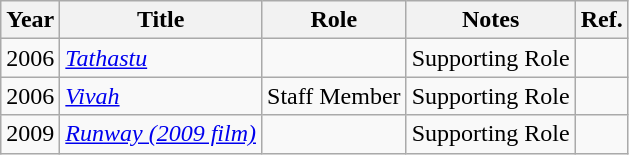<table class="wikitable sortable plainrowheaders">
<tr style="text-align:center;">
<th scope="col">Year</th>
<th scope="col">Title</th>
<th scope="col">Role</th>
<th>Notes</th>
<th>Ref.</th>
</tr>
<tr>
<td>2006</td>
<td><em><a href='#'>Tathastu</a></em></td>
<td></td>
<td>Supporting Role</td>
<td></td>
</tr>
<tr>
<td>2006</td>
<td><em><a href='#'>Vivah</a></em></td>
<td>Staff Member</td>
<td>Supporting Role</td>
<td></td>
</tr>
<tr>
<td>2009</td>
<td><em><a href='#'>Runway (2009 film)</a></em></td>
<td></td>
<td>Supporting Role</td>
<td></td>
</tr>
</table>
